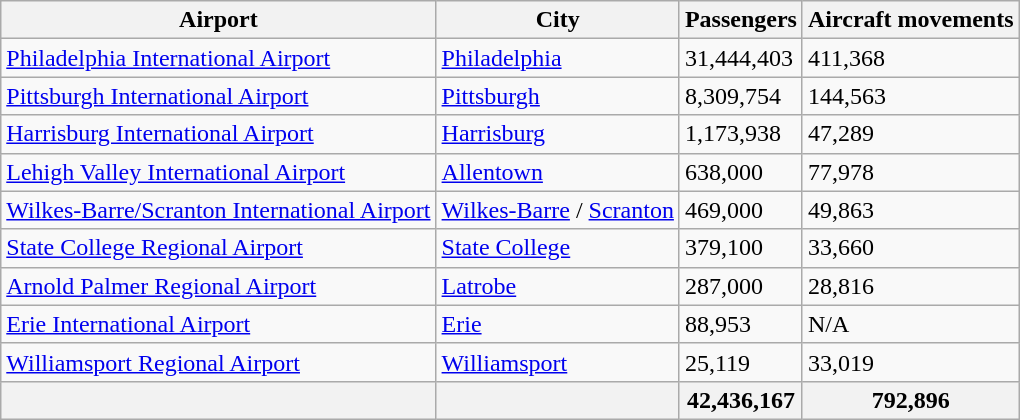<table class="wikitable">
<tr>
<th>Airport</th>
<th>City</th>
<th>Passengers</th>
<th>Aircraft movements</th>
</tr>
<tr>
<td><a href='#'>Philadelphia International Airport</a></td>
<td><a href='#'>Philadelphia</a></td>
<td>31,444,403</td>
<td>411,368</td>
</tr>
<tr>
<td><a href='#'>Pittsburgh International Airport</a></td>
<td><a href='#'>Pittsburgh</a></td>
<td>8,309,754</td>
<td>144,563</td>
</tr>
<tr>
<td><a href='#'>Harrisburg International Airport</a></td>
<td><a href='#'>Harrisburg</a></td>
<td>1,173,938</td>
<td>47,289</td>
</tr>
<tr>
<td><a href='#'>Lehigh Valley International Airport</a></td>
<td><a href='#'>Allentown</a></td>
<td>638,000</td>
<td>77,978</td>
</tr>
<tr>
<td><a href='#'>Wilkes-Barre/Scranton International Airport</a></td>
<td><a href='#'>Wilkes-Barre</a> / <a href='#'>Scranton</a></td>
<td>469,000</td>
<td>49,863</td>
</tr>
<tr>
<td><a href='#'>State College Regional Airport</a></td>
<td><a href='#'>State College</a></td>
<td>379,100</td>
<td>33,660</td>
</tr>
<tr>
<td><a href='#'>Arnold Palmer Regional Airport</a></td>
<td><a href='#'>Latrobe</a></td>
<td>287,000</td>
<td>28,816</td>
</tr>
<tr>
<td><a href='#'>Erie International Airport</a></td>
<td><a href='#'>Erie</a></td>
<td>88,953</td>
<td>N/A</td>
</tr>
<tr>
<td><a href='#'>Williamsport Regional Airport</a></td>
<td><a href='#'>Williamsport</a></td>
<td>25,119</td>
<td>33,019</td>
</tr>
<tr>
<th></th>
<th></th>
<th>42,436,167</th>
<th>792,896</th>
</tr>
</table>
